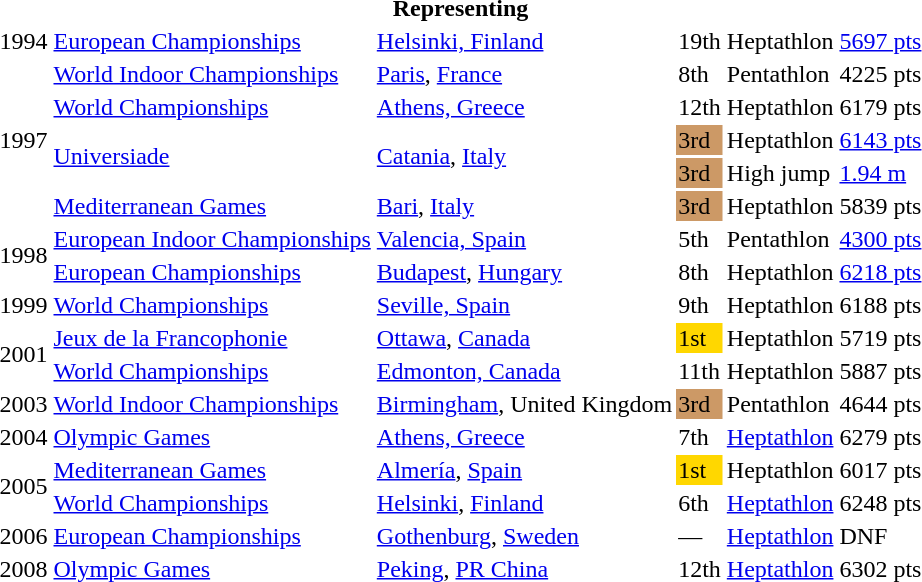<table>
<tr>
<th colspan="6">Representing </th>
</tr>
<tr>
<td>1994</td>
<td><a href='#'>European Championships</a></td>
<td><a href='#'>Helsinki, Finland</a></td>
<td>19th</td>
<td>Heptathlon</td>
<td><a href='#'>5697 pts</a></td>
</tr>
<tr>
<td rowspan=5>1997</td>
<td><a href='#'>World Indoor Championships</a></td>
<td><a href='#'>Paris</a>, <a href='#'>France</a></td>
<td>8th</td>
<td>Pentathlon</td>
<td>4225 pts</td>
</tr>
<tr>
<td><a href='#'>World Championships</a></td>
<td><a href='#'>Athens, Greece</a></td>
<td>12th</td>
<td>Heptathlon</td>
<td>6179 pts</td>
</tr>
<tr>
<td rowspan=2><a href='#'>Universiade</a></td>
<td rowspan=2><a href='#'>Catania</a>, <a href='#'>Italy</a></td>
<td bgcolor="cc9966">3rd</td>
<td>Heptathlon</td>
<td><a href='#'>6143 pts</a></td>
</tr>
<tr>
<td bgcolor="cc9966">3rd</td>
<td>High jump</td>
<td><a href='#'>1.94 m</a></td>
</tr>
<tr>
<td><a href='#'>Mediterranean Games</a></td>
<td><a href='#'>Bari</a>, <a href='#'>Italy</a></td>
<td bgcolor="cc9966">3rd</td>
<td>Heptathlon</td>
<td>5839 pts</td>
</tr>
<tr>
<td rowspan=2>1998</td>
<td><a href='#'>European Indoor Championships</a></td>
<td><a href='#'>Valencia, Spain</a></td>
<td>5th</td>
<td>Pentathlon</td>
<td><a href='#'>4300 pts</a></td>
</tr>
<tr>
<td><a href='#'>European Championships</a></td>
<td><a href='#'>Budapest</a>, <a href='#'>Hungary</a></td>
<td>8th</td>
<td>Heptathlon</td>
<td><a href='#'>6218 pts</a></td>
</tr>
<tr>
<td>1999</td>
<td><a href='#'>World Championships</a></td>
<td><a href='#'>Seville, Spain</a></td>
<td>9th</td>
<td>Heptathlon</td>
<td>6188 pts</td>
</tr>
<tr>
<td rowspan=2>2001</td>
<td><a href='#'>Jeux de la Francophonie</a></td>
<td><a href='#'>Ottawa</a>, <a href='#'>Canada</a></td>
<td bgcolor=gold>1st</td>
<td>Heptathlon</td>
<td>5719 pts</td>
</tr>
<tr>
<td><a href='#'>World Championships</a></td>
<td><a href='#'>Edmonton, Canada</a></td>
<td>11th</td>
<td>Heptathlon</td>
<td>5887 pts</td>
</tr>
<tr>
<td>2003</td>
<td><a href='#'>World Indoor Championships</a></td>
<td><a href='#'>Birmingham</a>, United Kingdom</td>
<td bgcolor="cc9966">3rd</td>
<td>Pentathlon</td>
<td>4644 pts</td>
</tr>
<tr>
<td>2004</td>
<td><a href='#'>Olympic Games</a></td>
<td><a href='#'>Athens, Greece</a></td>
<td>7th</td>
<td><a href='#'>Heptathlon</a></td>
<td>6279 pts</td>
</tr>
<tr>
<td rowspan=2>2005</td>
<td><a href='#'>Mediterranean Games</a></td>
<td><a href='#'>Almería</a>, <a href='#'>Spain</a></td>
<td bgcolor="gold">1st</td>
<td>Heptathlon</td>
<td>6017 pts</td>
</tr>
<tr>
<td><a href='#'>World Championships</a></td>
<td><a href='#'>Helsinki</a>, <a href='#'>Finland</a></td>
<td>6th</td>
<td><a href='#'>Heptathlon</a></td>
<td>6248 pts</td>
</tr>
<tr>
<td>2006</td>
<td><a href='#'>European Championships</a></td>
<td><a href='#'>Gothenburg</a>, <a href='#'>Sweden</a></td>
<td>—</td>
<td><a href='#'>Heptathlon</a></td>
<td>DNF</td>
</tr>
<tr>
<td>2008</td>
<td><a href='#'>Olympic Games</a></td>
<td><a href='#'>Peking</a>, <a href='#'>PR China</a></td>
<td>12th</td>
<td><a href='#'>Heptathlon</a></td>
<td>6302 pts</td>
</tr>
</table>
